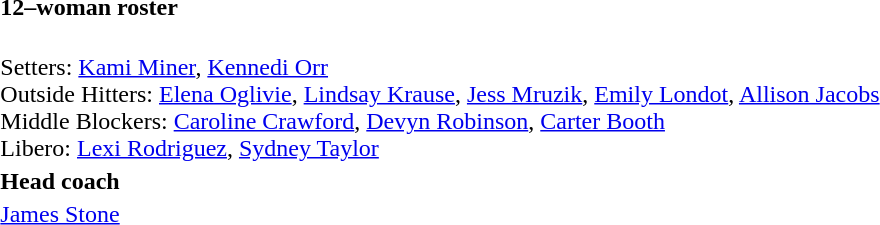<table style="text-align: left; margin-top: 2em; margin-left: auto; margin-right: auto">
<tr>
<td><strong>12–woman roster</strong></td>
</tr>
<tr>
<td><br>Setters: <a href='#'>Kami Miner</a>, <a href='#'>Kennedi Orr</a><br>
Outside Hitters: <a href='#'>Elena Oglivie</a>, <a href='#'>Lindsay Krause</a>, <a href='#'>Jess Mruzik</a>, <a href='#'>Emily Londot</a>, <a href='#'>Allison Jacobs</a><br>
Middle Blockers: <a href='#'>Caroline Crawford</a>, <a href='#'>Devyn Robinson</a>, <a href='#'>Carter Booth</a><br>
Libero: <a href='#'>Lexi Rodriguez</a>, <a href='#'>Sydney Taylor</a></td>
</tr>
<tr>
<td><strong>Head coach</strong></td>
</tr>
<tr>
<td><a href='#'>James Stone</a></td>
</tr>
</table>
